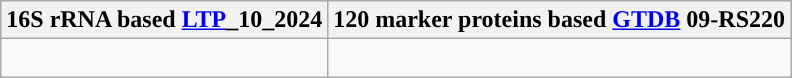<table class="wikitable">
<tr>
<th colspan=1>16S rRNA based <a href='#'>LTP</a>_10_2024</th>
<th colspan=1>120 marker proteins based <a href='#'>GTDB</a> 09-RS220</th>
</tr>
<tr>
<td style="vertical-align:top"><br></td>
<td><br></td>
</tr>
</table>
